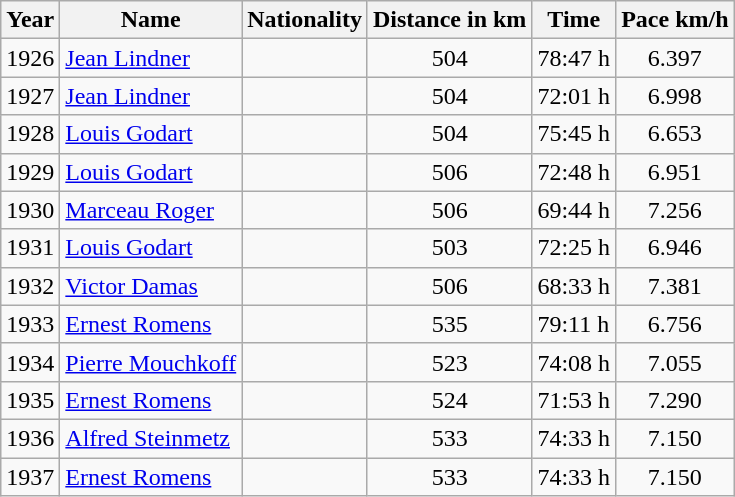<table class="wikitable sortable" BORDER="1" CELLSPACING="0">
<tr ---->
<th>Year</th>
<th>Name</th>
<th>Nationality</th>
<th>Distance in km</th>
<th>Time</th>
<th>Pace km/h</th>
</tr>
<tr ---->
<td>1926</td>
<td><a href='#'>Jean Lindner</a></td>
<td></td>
<td style="text-align: center;">504</td>
<td>78:47 h</td>
<td style="text-align: center;">6.397</td>
</tr>
<tr>
<td>1927</td>
<td><a href='#'>Jean Lindner</a></td>
<td></td>
<td style="text-align: center;">504</td>
<td>72:01 h</td>
<td style="text-align: center;">6.998</td>
</tr>
<tr>
<td>1928</td>
<td><a href='#'>Louis Godart</a></td>
<td></td>
<td style="text-align: center;">504</td>
<td>75:45 h</td>
<td style="text-align: center;">6.653</td>
</tr>
<tr>
<td>1929</td>
<td><a href='#'>Louis Godart</a></td>
<td></td>
<td style="text-align: center;">506</td>
<td>72:48 h</td>
<td style="text-align: center;">6.951</td>
</tr>
<tr>
<td>1930</td>
<td><a href='#'>Marceau Roger</a></td>
<td></td>
<td style="text-align: center;">506</td>
<td>69:44 h</td>
<td style="text-align: center;">7.256</td>
</tr>
<tr>
<td>1931</td>
<td><a href='#'>Louis Godart</a></td>
<td></td>
<td style="text-align: center;">503</td>
<td>72:25 h</td>
<td style="text-align: center;">6.946</td>
</tr>
<tr>
<td>1932</td>
<td><a href='#'>Victor Damas</a></td>
<td></td>
<td style="text-align: center;">506</td>
<td>68:33 h</td>
<td style="text-align: center;">7.381</td>
</tr>
<tr>
<td>1933</td>
<td><a href='#'>Ernest Romens</a></td>
<td></td>
<td style="text-align: center;">535</td>
<td>79:11 h</td>
<td style="text-align: center;">6.756</td>
</tr>
<tr>
<td>1934</td>
<td><a href='#'>Pierre Mouchkoff</a></td>
<td></td>
<td style="text-align: center;">523</td>
<td>74:08 h</td>
<td style="text-align: center;">7.055</td>
</tr>
<tr>
<td>1935</td>
<td><a href='#'>Ernest Romens</a></td>
<td></td>
<td style="text-align: center;">524</td>
<td>71:53 h</td>
<td style="text-align: center;">7.290</td>
</tr>
<tr>
<td>1936</td>
<td><a href='#'>Alfred Steinmetz</a></td>
<td></td>
<td style="text-align: center;">533</td>
<td>74:33 h</td>
<td style="text-align: center;">7.150</td>
</tr>
<tr>
<td>1937</td>
<td><a href='#'>Ernest Romens</a></td>
<td></td>
<td style="text-align: center;">533</td>
<td>74:33 h</td>
<td style="text-align: center;">7.150</td>
</tr>
</table>
